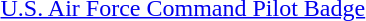<table>
<tr>
<td></td>
<td><a href='#'>U.S. Air Force Command Pilot Badge</a></td>
</tr>
</table>
